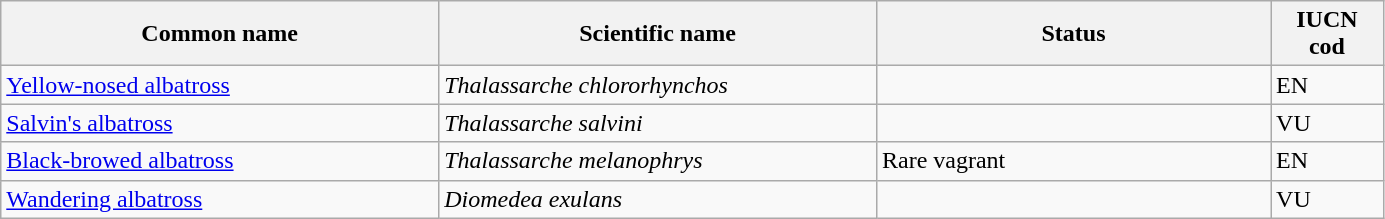<table width=73% class="wikitable sortable">
<tr>
<th width=20%>Common name</th>
<th width=20%>Scientific name</th>
<th width=18%>Status</th>
<th width=5%>IUCN cod</th>
</tr>
<tr>
<td><a href='#'>Yellow-nosed albatross</a></td>
<td><em>Thalassarche chlororhynchos</em></td>
<td></td>
<td>EN</td>
</tr>
<tr>
<td><a href='#'>Salvin's albatross</a></td>
<td><em>Thalassarche salvini</em></td>
<td></td>
<td>VU</td>
</tr>
<tr>
<td><a href='#'>Black-browed albatross</a></td>
<td><em>Thalassarche melanophrys</em></td>
<td>Rare vagrant</td>
<td>EN</td>
</tr>
<tr>
<td><a href='#'>Wandering albatross</a></td>
<td><em>Diomedea exulans</em></td>
<td></td>
<td>VU</td>
</tr>
</table>
